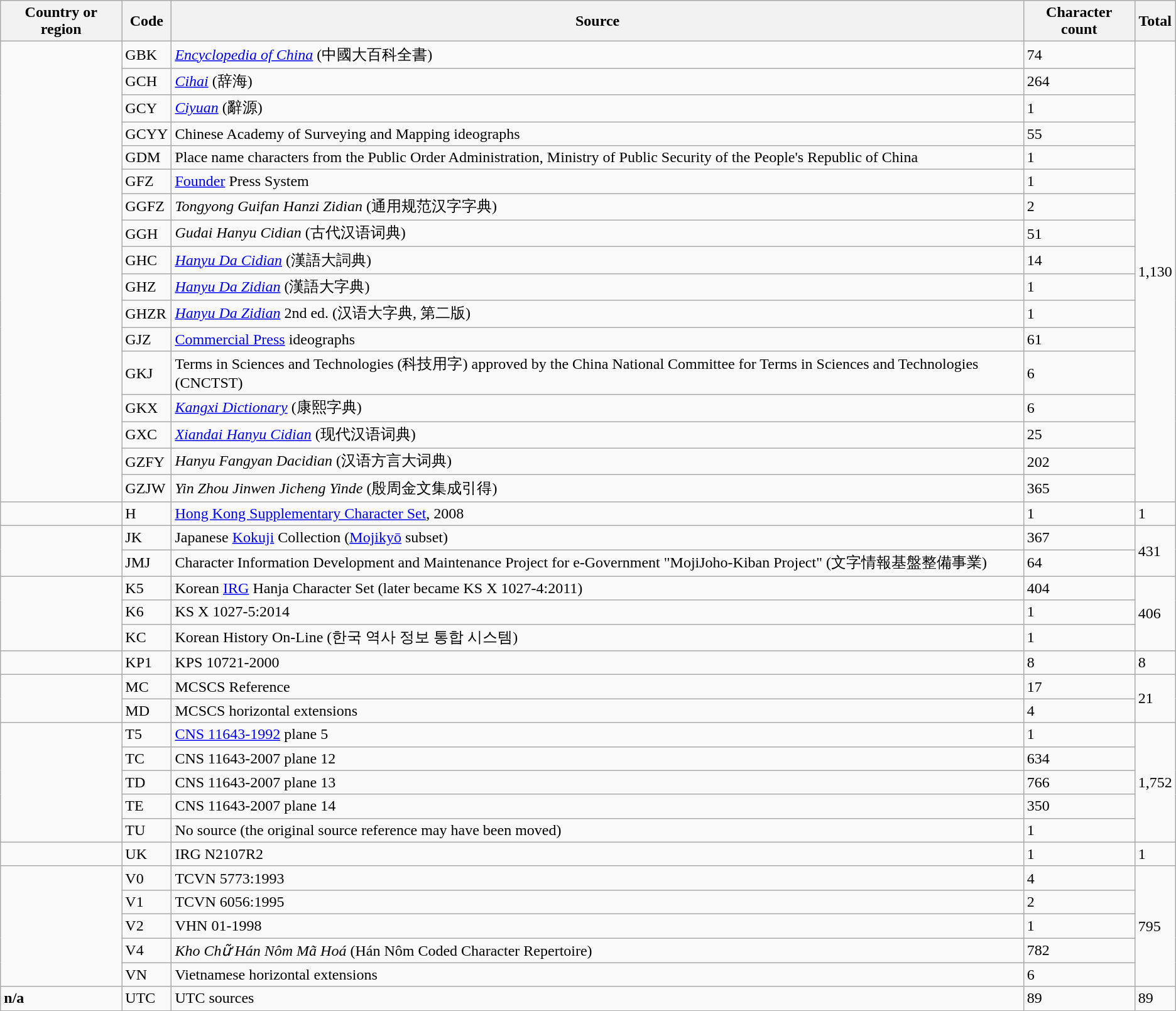<table class="wikitable">
<tr>
<th>Country or region</th>
<th>Code</th>
<th>Source</th>
<th>Character count</th>
<th>Total</th>
</tr>
<tr>
<td rowspan="17"><strong></strong></td>
<td>GBK</td>
<td><em><a href='#'>Encyclopedia of China</a></em> (中國大百科全書)</td>
<td>74</td>
<td rowspan="17">1,130</td>
</tr>
<tr>
<td>GCH</td>
<td><em><a href='#'>Cihai</a></em> (辞海)</td>
<td>264</td>
</tr>
<tr>
<td>GCY</td>
<td><em><a href='#'>Ciyuan</a></em> (辭源)</td>
<td>1</td>
</tr>
<tr>
<td>GCYY</td>
<td>Chinese Academy of Surveying and Mapping ideographs</td>
<td>55</td>
</tr>
<tr>
<td>GDM</td>
<td>Place name characters from the Public Order Administration, Ministry of Public Security of the People's Republic of China</td>
<td>1</td>
</tr>
<tr>
<td>GFZ</td>
<td><a href='#'>Founder</a> Press System</td>
<td>1</td>
</tr>
<tr>
<td>GGFZ</td>
<td><em>Tongyong Guifan Hanzi Zidian</em> (通用规范汉字字典)</td>
<td>2</td>
</tr>
<tr>
<td>GGH</td>
<td><em>Gudai Hanyu Cidian</em> (古代汉语词典)</td>
<td>51</td>
</tr>
<tr>
<td>GHC</td>
<td><em><a href='#'>Hanyu Da Cidian</a></em> (漢語大詞典)</td>
<td>14</td>
</tr>
<tr>
<td>GHZ</td>
<td><em><a href='#'>Hanyu Da Zidian</a></em> (漢語大字典)</td>
<td>1</td>
</tr>
<tr>
<td>GHZR</td>
<td><em><a href='#'>Hanyu Da Zidian</a></em> 2nd ed. (汉语大字典, 第二版)</td>
<td>1</td>
</tr>
<tr>
<td>GJZ</td>
<td><a href='#'>Commercial Press</a> ideographs</td>
<td>61</td>
</tr>
<tr>
<td>GKJ</td>
<td>Terms in Sciences and Technologies (科技用字) approved by the China National Committee for Terms in Sciences and Technologies (CNCTST)</td>
<td>6</td>
</tr>
<tr>
<td>GKX</td>
<td><em><a href='#'>Kangxi Dictionary</a></em> (康熙字典)</td>
<td>6</td>
</tr>
<tr>
<td>GXC</td>
<td><em><a href='#'>Xiandai Hanyu Cidian</a></em> (现代汉语词典)</td>
<td>25</td>
</tr>
<tr>
<td>GZFY</td>
<td><em>Hanyu Fangyan Dacidian</em> (汉语方言大词典)</td>
<td>202</td>
</tr>
<tr>
<td>GZJW</td>
<td><em>Yin Zhou Jinwen Jicheng Yinde</em> (殷周金文集成引得)</td>
<td>365</td>
</tr>
<tr>
<td><strong></strong></td>
<td>H</td>
<td><a href='#'>Hong Kong Supplementary Character Set</a>, 2008</td>
<td>1</td>
<td>1</td>
</tr>
<tr>
<td rowspan="2"><strong></strong></td>
<td>JK</td>
<td>Japanese <a href='#'>Kokuji</a> Collection (<a href='#'>Mojikyō</a> subset)</td>
<td>367</td>
<td rowspan="2">431</td>
</tr>
<tr>
<td>JMJ</td>
<td>Character Information Development and Maintenance Project for e-Government "MojiJoho-Kiban Project" (文字情報基盤整備事業)</td>
<td>64</td>
</tr>
<tr>
<td rowspan="3"><strong></strong></td>
<td>K5</td>
<td>Korean <a href='#'>IRG</a> Hanja Character Set (later became KS X 1027-4:2011)</td>
<td>404</td>
<td rowspan="3">406</td>
</tr>
<tr>
<td>K6</td>
<td>KS X 1027-5:2014</td>
<td>1</td>
</tr>
<tr>
<td>KC</td>
<td>Korean History On-Line (한국 역사 정보 통합 시스템)</td>
<td>1</td>
</tr>
<tr>
<td><strong></strong></td>
<td>KP1</td>
<td>KPS 10721-2000</td>
<td>8</td>
<td>8</td>
</tr>
<tr>
<td rowspan="2"><strong></strong></td>
<td>MC</td>
<td>MCSCS Reference</td>
<td>17</td>
<td rowspan="2">21</td>
</tr>
<tr>
<td>MD</td>
<td>MCSCS horizontal extensions</td>
<td>4</td>
</tr>
<tr>
<td rowspan="5"><strong></strong></td>
<td>T5</td>
<td><a href='#'>CNS 11643-1992</a> plane 5</td>
<td>1</td>
<td rowspan="5">1,752</td>
</tr>
<tr>
<td>TC</td>
<td>CNS 11643-2007 plane 12</td>
<td>634</td>
</tr>
<tr>
<td>TD</td>
<td>CNS 11643-2007 plane 13</td>
<td>766</td>
</tr>
<tr>
<td>TE</td>
<td>CNS 11643-2007 plane 14</td>
<td>350</td>
</tr>
<tr>
<td>TU</td>
<td>No source (the original source reference may have been moved)</td>
<td>1</td>
</tr>
<tr>
<td><strong></strong></td>
<td>UK</td>
<td>IRG N2107R2</td>
<td>1</td>
<td>1</td>
</tr>
<tr>
<td rowspan="5"><strong></strong></td>
<td>V0</td>
<td>TCVN 5773:1993</td>
<td>4</td>
<td rowspan="5">795</td>
</tr>
<tr>
<td>V1</td>
<td>TCVN 6056:1995</td>
<td>2</td>
</tr>
<tr>
<td>V2</td>
<td>VHN 01-1998</td>
<td>1</td>
</tr>
<tr>
<td>V4</td>
<td><em>Kho Chữ Hán Nôm Mã Hoá</em> (Hán Nôm Coded Character Repertoire)</td>
<td>782</td>
</tr>
<tr>
<td>VN</td>
<td>Vietnamese horizontal extensions</td>
<td>6</td>
</tr>
<tr>
<td><strong>n/a</strong></td>
<td>UTC</td>
<td>UTC sources</td>
<td>89</td>
<td>89</td>
</tr>
</table>
